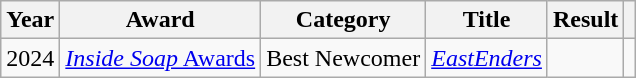<table class="wikitable sortable plainrowheaders">
<tr>
<th scope="col">Year</th>
<th scope="col">Award</th>
<th scope="col">Category</th>
<th scope="col">Title</th>
<th scope="col">Result</th>
<th scope="col" class="unsortable"></th>
</tr>
<tr>
<td>2024</td>
<td><a href='#'><em>Inside Soap</em> Awards</a></td>
<td>Best Newcomer</td>
<td><em><a href='#'>EastEnders</a></em></td>
<td></td>
<td align="center"></td>
</tr>
</table>
